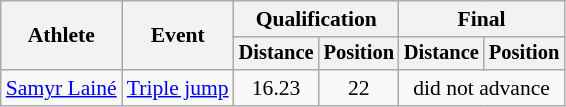<table class=wikitable style="font-size:90%">
<tr>
<th rowspan="2">Athlete</th>
<th rowspan="2">Event</th>
<th colspan="2">Qualification</th>
<th colspan="2">Final</th>
</tr>
<tr style="font-size:95%">
<th>Distance</th>
<th>Position</th>
<th>Distance</th>
<th>Position</th>
</tr>
<tr style=text-align:center>
<td style=text-align:left><a href='#'>Samyr Lainé</a></td>
<td style=text-align:left><a href='#'>Triple jump</a></td>
<td>16.23</td>
<td>22</td>
<td colspan="2">did not advance</td>
</tr>
</table>
